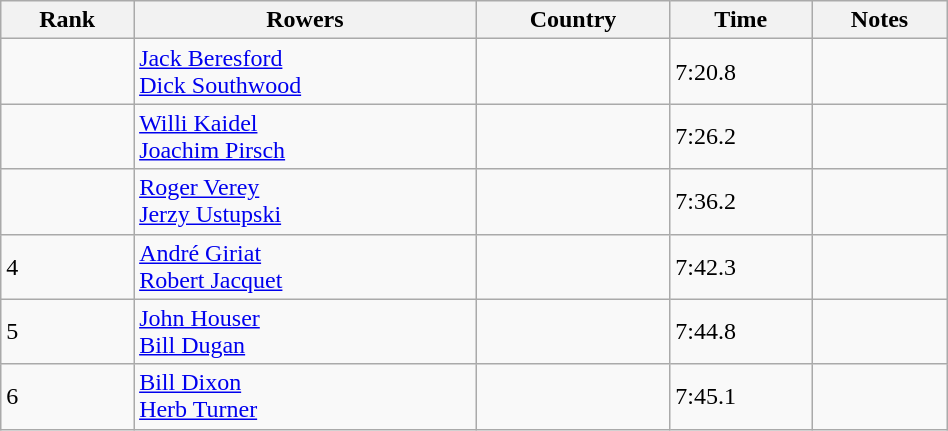<table class="wikitable" width=50%>
<tr>
<th>Rank</th>
<th>Rowers</th>
<th>Country</th>
<th>Time</th>
<th>Notes</th>
</tr>
<tr>
<td></td>
<td><a href='#'>Jack Beresford</a><br><a href='#'>Dick Southwood</a></td>
<td></td>
<td>7:20.8</td>
<td></td>
</tr>
<tr>
<td></td>
<td><a href='#'>Willi Kaidel</a><br><a href='#'>Joachim Pirsch</a></td>
<td></td>
<td>7:26.2</td>
<td></td>
</tr>
<tr>
<td></td>
<td><a href='#'>Roger Verey</a><br><a href='#'>Jerzy Ustupski</a></td>
<td></td>
<td>7:36.2</td>
<td></td>
</tr>
<tr>
<td>4</td>
<td><a href='#'>André Giriat</a><br><a href='#'>Robert Jacquet</a></td>
<td></td>
<td>7:42.3</td>
<td></td>
</tr>
<tr>
<td>5</td>
<td><a href='#'>John Houser</a><br><a href='#'>Bill Dugan</a></td>
<td></td>
<td>7:44.8</td>
<td></td>
</tr>
<tr>
<td>6</td>
<td><a href='#'>Bill Dixon</a><br><a href='#'>Herb Turner</a></td>
<td></td>
<td>7:45.1</td>
<td></td>
</tr>
</table>
